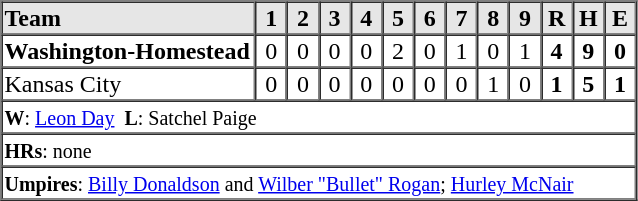<table border=1 cellspacing=0 width=425 style="margin-left:3em;">
<tr style="text-align:center; background-color:#e6e6e6;">
<th align=left width=40%>Team</th>
<th width=5%>1</th>
<th width=5%>2</th>
<th width=5%>3</th>
<th width=5%>4</th>
<th width=5%>5</th>
<th width=5%>6</th>
<th width=5%>7</th>
<th width=5%>8</th>
<th width=5%>9</th>
<th width=5%>R</th>
<th width=5%>H</th>
<th width=5%>E</th>
</tr>
<tr style="text-align:center;">
<td align=left><strong>Washington-Homestead</strong></td>
<td>0</td>
<td>0</td>
<td>0</td>
<td>0</td>
<td>2</td>
<td>0</td>
<td>1</td>
<td>0</td>
<td>1</td>
<td><strong>4</strong></td>
<td><strong>9</strong></td>
<td><strong>0</strong></td>
</tr>
<tr style="text-align:center;">
<td align=left>Kansas City</td>
<td>0</td>
<td>0</td>
<td>0</td>
<td>0</td>
<td>0</td>
<td>0</td>
<td>0</td>
<td>1</td>
<td>0</td>
<td><strong>1</strong></td>
<td><strong>5</strong></td>
<td><strong>1</strong></td>
</tr>
<tr style="text-align:left;">
<td colspan=14><small><strong>W</strong>: <a href='#'>Leon Day</a>  <strong>L</strong>: Satchel Paige  </small></td>
</tr>
<tr style="text-align:left;">
<td colspan=14><small><strong>HRs</strong>: none</small></td>
</tr>
<tr style="text-align:left;">
<td colspan=14><small><strong>Umpires</strong>: <a href='#'>Billy Donaldson</a> and <a href='#'>Wilber "Bullet" Rogan</a>; <a href='#'>Hurley McNair</a></small></td>
</tr>
<tr style="text-align:left;">
</tr>
</table>
